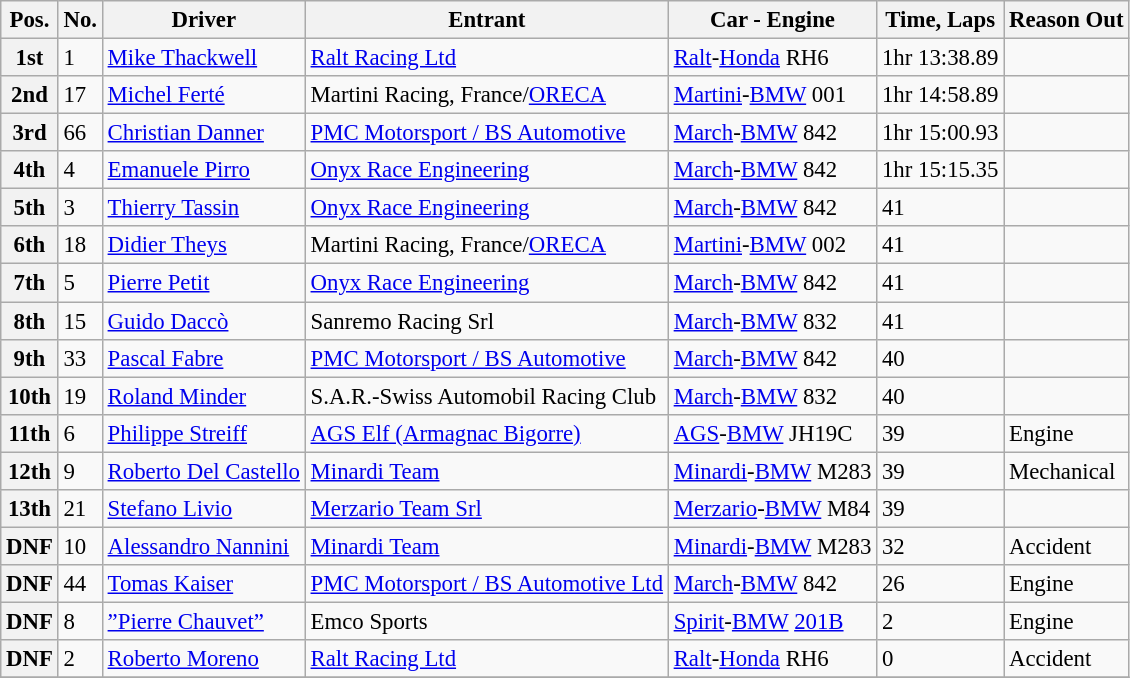<table class="wikitable" style="font-size: 95%">
<tr>
<th>Pos.</th>
<th>No.</th>
<th>Driver</th>
<th>Entrant</th>
<th>Car - Engine</th>
<th>Time, Laps</th>
<th>Reason Out</th>
</tr>
<tr>
<th>1st</th>
<td>1</td>
<td> <a href='#'>Mike Thackwell</a></td>
<td><a href='#'>Ralt Racing Ltd</a></td>
<td><a href='#'>Ralt</a>-<a href='#'>Honda</a> RH6</td>
<td>1hr 13:38.89</td>
<td></td>
</tr>
<tr>
<th>2nd</th>
<td>17</td>
<td> <a href='#'>Michel Ferté</a></td>
<td>Martini Racing, France/<a href='#'>ORECA</a></td>
<td><a href='#'>Martini</a>-<a href='#'>BMW</a> 001</td>
<td>1hr 14:58.89</td>
<td></td>
</tr>
<tr>
<th>3rd</th>
<td>66</td>
<td> <a href='#'>Christian Danner</a></td>
<td><a href='#'>PMC Motorsport / BS Automotive</a></td>
<td><a href='#'>March</a>-<a href='#'>BMW</a> 842</td>
<td>1hr 15:00.93</td>
<td></td>
</tr>
<tr>
<th>4th</th>
<td>4</td>
<td> <a href='#'>Emanuele Pirro</a></td>
<td><a href='#'>Onyx Race Engineering</a></td>
<td><a href='#'>March</a>-<a href='#'>BMW</a> 842</td>
<td>1hr 15:15.35</td>
<td></td>
</tr>
<tr>
<th>5th</th>
<td>3</td>
<td> <a href='#'>Thierry Tassin</a></td>
<td><a href='#'>Onyx Race Engineering</a></td>
<td><a href='#'>March</a>-<a href='#'>BMW</a> 842</td>
<td>41</td>
<td></td>
</tr>
<tr>
<th>6th</th>
<td>18</td>
<td> <a href='#'>Didier Theys</a></td>
<td>Martini Racing, France/<a href='#'>ORECA</a></td>
<td><a href='#'>Martini</a>-<a href='#'>BMW</a> 002</td>
<td>41</td>
<td></td>
</tr>
<tr>
<th>7th</th>
<td>5</td>
<td> <a href='#'>Pierre Petit</a></td>
<td><a href='#'>Onyx Race Engineering</a></td>
<td><a href='#'>March</a>-<a href='#'>BMW</a> 842</td>
<td>41</td>
<td></td>
</tr>
<tr>
<th>8th</th>
<td>15</td>
<td> <a href='#'>Guido Daccò</a></td>
<td>Sanremo Racing Srl</td>
<td><a href='#'>March</a>-<a href='#'>BMW</a> 832</td>
<td>41</td>
<td></td>
</tr>
<tr>
<th>9th</th>
<td>33</td>
<td> <a href='#'>Pascal Fabre</a></td>
<td><a href='#'>PMC Motorsport / BS Automotive</a></td>
<td><a href='#'>March</a>-<a href='#'>BMW</a> 842</td>
<td>40</td>
<td></td>
</tr>
<tr>
<th>10th</th>
<td>19</td>
<td> <a href='#'>Roland Minder</a></td>
<td>S.A.R.-Swiss Automobil Racing Club</td>
<td><a href='#'>March</a>-<a href='#'>BMW</a> 832</td>
<td>40</td>
<td></td>
</tr>
<tr>
<th>11th</th>
<td>6</td>
<td> <a href='#'>Philippe Streiff</a></td>
<td><a href='#'>AGS Elf (Armagnac Bigorre)</a></td>
<td><a href='#'>AGS</a>-<a href='#'>BMW</a> JH19C</td>
<td>39</td>
<td>Engine</td>
</tr>
<tr>
<th>12th</th>
<td>9</td>
<td> <a href='#'>Roberto Del Castello</a></td>
<td><a href='#'>Minardi Team</a></td>
<td><a href='#'>Minardi</a>-<a href='#'>BMW</a> M283</td>
<td>39</td>
<td>Mechanical</td>
</tr>
<tr>
<th>13th</th>
<td>21</td>
<td> <a href='#'>Stefano Livio</a></td>
<td><a href='#'>Merzario Team Srl</a></td>
<td><a href='#'>Merzario</a>-<a href='#'>BMW</a> M84</td>
<td>39</td>
<td></td>
</tr>
<tr>
<th>DNF</th>
<td>10</td>
<td> <a href='#'>Alessandro Nannini</a></td>
<td><a href='#'>Minardi Team</a></td>
<td><a href='#'>Minardi</a>-<a href='#'>BMW</a> M283</td>
<td>32</td>
<td>Accident</td>
</tr>
<tr>
<th>DNF</th>
<td>44</td>
<td> <a href='#'>Tomas Kaiser</a></td>
<td><a href='#'>PMC Motorsport / BS Automotive Ltd</a></td>
<td><a href='#'>March</a>-<a href='#'>BMW</a> 842</td>
<td>26</td>
<td>Engine</td>
</tr>
<tr>
<th>DNF</th>
<td>8</td>
<td> <a href='#'>”Pierre Chauvet”</a></td>
<td>Emco Sports</td>
<td><a href='#'>Spirit</a>-<a href='#'>BMW</a> <a href='#'>201B</a></td>
<td>2</td>
<td>Engine</td>
</tr>
<tr>
<th>DNF</th>
<td>2</td>
<td> <a href='#'>Roberto Moreno</a></td>
<td><a href='#'>Ralt Racing Ltd</a></td>
<td><a href='#'>Ralt</a>-<a href='#'>Honda</a> RH6</td>
<td>0</td>
<td>Accident</td>
</tr>
<tr>
</tr>
</table>
